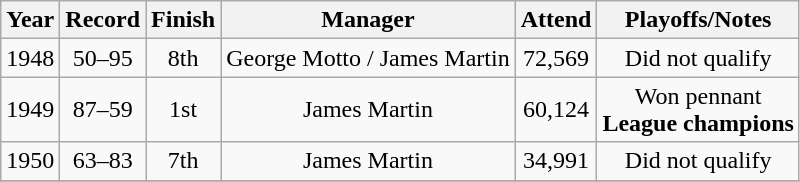<table class="wikitable" style="text-align:center">
<tr>
<th>Year</th>
<th>Record</th>
<th>Finish</th>
<th>Manager</th>
<th>Attend</th>
<th>Playoffs/Notes</th>
</tr>
<tr align=center>
<td>1948</td>
<td>50–95</td>
<td>8th</td>
<td>George Motto / James Martin</td>
<td>72,569</td>
<td>Did not qualify</td>
</tr>
<tr align=center>
<td>1949</td>
<td>87–59</td>
<td>1st</td>
<td>James Martin</td>
<td>60,124</td>
<td>Won pennant<br> <strong>League champions</strong></td>
</tr>
<tr align=center>
<td>1950</td>
<td>63–83</td>
<td>7th</td>
<td>James Martin</td>
<td>34,991</td>
<td>Did not qualify</td>
</tr>
<tr align=center>
</tr>
<tr>
</tr>
</table>
